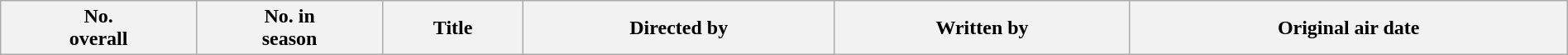<table class="wikitable plainrowheaders" style="width:100%; background:#fff;">
<tr>
<th style="background:#;">No.<br>overall</th>
<th style="background:#;">No. in<br>season</th>
<th style="background:#;">Title</th>
<th style="background:#;">Directed by</th>
<th style="background:#;">Written by</th>
<th style="background:#;">Original air date<br>
























</th>
</tr>
</table>
